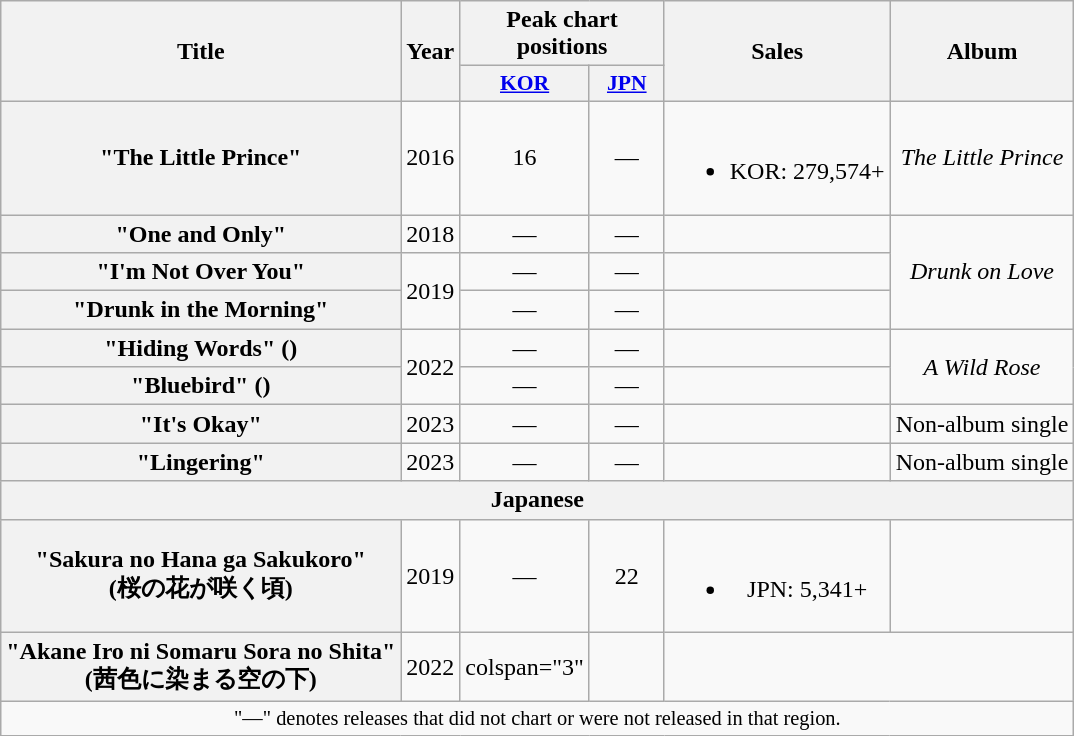<table class="wikitable plainrowheaders" style="text-align:center;">
<tr>
<th scope="col" rowspan="2">Title</th>
<th scope="col" rowspan="2">Year</th>
<th scope="col" colspan="2">Peak chart positions</th>
<th scope="col" rowspan="2">Sales<br></th>
<th scope="col" rowspan="2">Album</th>
</tr>
<tr>
<th style="width:3em;font-size:90%;"><a href='#'>KOR</a><br></th>
<th style="width:3em;font-size:90%;"><a href='#'>JPN</a><br></th>
</tr>
<tr>
<th scope="row">"The Little Prince"</th>
<td>2016</td>
<td>16</td>
<td>—</td>
<td><br><ul><li>KOR: 279,574+</li></ul></td>
<td><em>The Little Prince</em></td>
</tr>
<tr>
<th scope="row">"One and Only"</th>
<td>2018</td>
<td>—</td>
<td>—</td>
<td></td>
<td rowspan="3"><em>Drunk on Love</em></td>
</tr>
<tr>
<th scope=row>"I'm Not Over You"</th>
<td rowspan="2">2019</td>
<td>—</td>
<td>—</td>
<td></td>
</tr>
<tr>
<th scope=row>"Drunk in the Morning"</th>
<td>—</td>
<td>—</td>
<td></td>
</tr>
<tr>
<th scope=row>"Hiding Words" ()</th>
<td rowspan="2">2022</td>
<td>—</td>
<td>—</td>
<td></td>
<td rowspan="2"><em>A Wild Rose</em></td>
</tr>
<tr>
<th scope=row>"Bluebird" ()</th>
<td>—</td>
<td>—</td>
<td></td>
</tr>
<tr>
<th scope=row>"It's Okay"</th>
<td>2023</td>
<td>—</td>
<td>—</td>
<td></td>
<td>Non-album single</td>
</tr>
<tr>
<th scope=row>"Lingering"</th>
<td>2023</td>
<td>—</td>
<td>—</td>
<td></td>
<td>Non-album single</td>
</tr>
<tr>
<th colspan="6">Japanese</th>
</tr>
<tr>
<th scope="row">"Sakura no Hana ga Sakukoro"<br>(桜の花が咲く頃)</th>
<td>2019</td>
<td>—</td>
<td>22</td>
<td><br><ul><li>JPN: 5,341+</li></ul></td>
<td></td>
</tr>
<tr>
<th scope="row">"Akane Iro ni Somaru Sora no Shita"<br>(茜色に染まる空の下)</th>
<td>2022</td>
<td>colspan="3" </td>
<td></td>
</tr>
<tr>
<td colspan="6" style="font-size:85%">"—" denotes releases that did not chart or were not released in that region.</td>
</tr>
</table>
